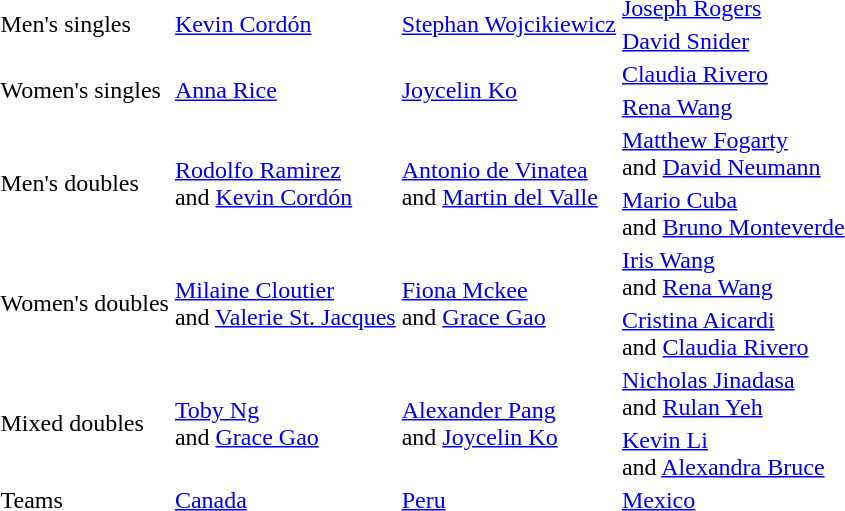<table>
<tr>
<td rowspan=2>Men's singles</td>
<td rowspan=2> <a href='#'>Kevin Cordón</a></td>
<td rowspan=2> <a href='#'>Stephan Wojcikiewicz</a></td>
<td> <a href='#'>Joseph Rogers</a></td>
</tr>
<tr>
<td> <a href='#'>David Snider</a></td>
</tr>
<tr>
<td rowspan=2>Women's singles</td>
<td rowspan=2> <a href='#'>Anna Rice</a></td>
<td rowspan=2> <a href='#'>Joycelin Ko</a></td>
<td> <a href='#'>Claudia Rivero</a></td>
</tr>
<tr>
<td> <a href='#'>Rena Wang</a></td>
</tr>
<tr>
<td rowspan=2>Men's doubles</td>
<td rowspan=2> <a href='#'>Rodolfo Ramirez</a><br>and <a href='#'>Kevin Cordón</a></td>
<td rowspan=2> <a href='#'>Antonio de Vinatea</a><br>and <a href='#'>Martin del Valle</a></td>
<td> <a href='#'>Matthew Fogarty</a><br>and <a href='#'>David Neumann</a></td>
</tr>
<tr>
<td> <a href='#'>Mario Cuba</a><br>and <a href='#'>Bruno Monteverde</a></td>
</tr>
<tr>
<td rowspan=2>Women's doubles</td>
<td rowspan=2> <a href='#'>Milaine Cloutier</a><br>and <a href='#'>Valerie St. Jacques</a></td>
<td rowspan=2> <a href='#'>Fiona Mckee</a><br>and <a href='#'>Grace Gao</a></td>
<td> <a href='#'>Iris Wang</a><br>and <a href='#'>Rena Wang</a></td>
</tr>
<tr>
<td> <a href='#'>Cristina Aicardi</a><br> and <a href='#'>Claudia Rivero</a></td>
</tr>
<tr>
<td rowspan=2>Mixed doubles</td>
<td rowspan=2> <a href='#'>Toby Ng</a><br> and <a href='#'>Grace Gao</a></td>
<td rowspan=2> <a href='#'>Alexander Pang</a><br> and <a href='#'>Joycelin Ko</a></td>
<td> <a href='#'>Nicholas Jinadasa</a><br>and <a href='#'>Rulan Yeh</a></td>
</tr>
<tr>
<td> <a href='#'>Kevin Li</a><br>and <a href='#'>Alexandra Bruce</a></td>
</tr>
<tr>
<td>Teams</td>
<td> <a href='#'>Canada</a></td>
<td> <a href='#'>Peru</a></td>
<td> <a href='#'>Mexico</a></td>
</tr>
</table>
